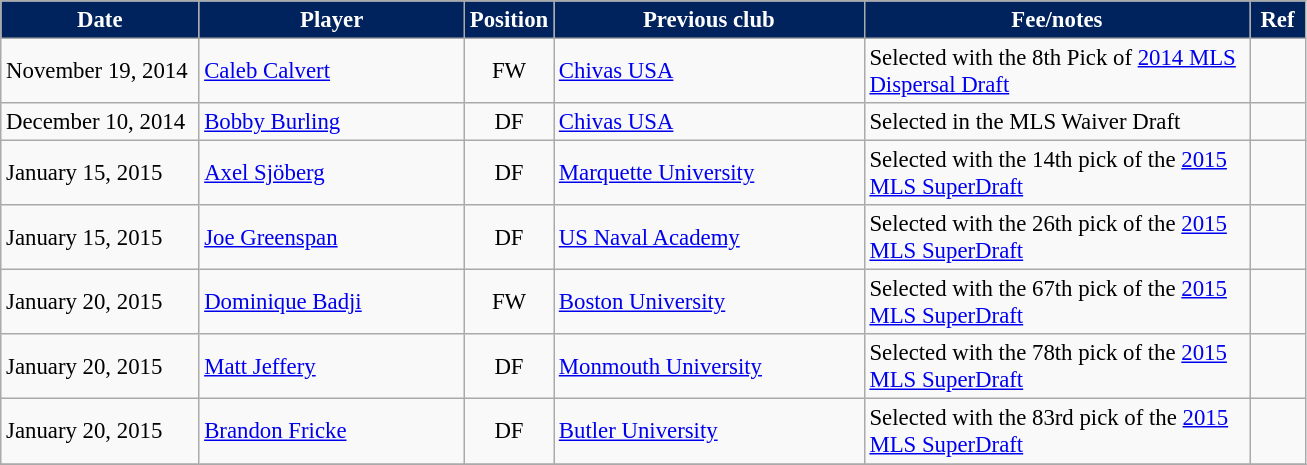<table class="wikitable" style="text-align:left; font-size:95%;">
<tr>
<th style="background:#00235d; color:#fff; width:125px;">Date</th>
<th style="background:#00235d; color:#fff; width:170px;">Player</th>
<th style="background:#00235d; color:#fff; width:50px;">Position</th>
<th style="background:#00235d; color:#fff; width:200px;">Previous club</th>
<th style="background:#00235d; color:#fff; width:250px;">Fee/notes</th>
<th style="background:#00235d; color:#fff; width:30px;">Ref</th>
</tr>
<tr>
<td>November 19, 2014</td>
<td> <a href='#'>Caleb Calvert</a></td>
<td style="text-align:center;">FW</td>
<td> <a href='#'>Chivas USA</a></td>
<td>Selected with the 8th Pick of <a href='#'>2014 MLS Dispersal Draft</a></td>
<td style="text-align:center;"></td>
</tr>
<tr>
<td>December 10, 2014</td>
<td> <a href='#'>Bobby Burling</a></td>
<td style="text-align:center;">DF</td>
<td> <a href='#'>Chivas USA</a></td>
<td>Selected in the MLS Waiver Draft</td>
<td style="text-align:center;"></td>
</tr>
<tr>
<td>January 15, 2015</td>
<td> <a href='#'>Axel Sjöberg</a></td>
<td style="text-align:center;">DF</td>
<td> <a href='#'>Marquette University</a></td>
<td>Selected with the 14th pick of the <a href='#'>2015 MLS SuperDraft</a></td>
<td style="text-align:center;"></td>
</tr>
<tr>
<td>January 15, 2015</td>
<td> <a href='#'>Joe Greenspan</a></td>
<td style="text-align:center;">DF</td>
<td> <a href='#'>US Naval Academy</a></td>
<td>Selected with the 26th pick of the <a href='#'>2015 MLS SuperDraft</a></td>
<td style="text-align:center;"></td>
</tr>
<tr>
<td>January 20, 2015</td>
<td> <a href='#'>Dominique Badji</a></td>
<td style="text-align:center;">FW</td>
<td> <a href='#'>Boston University</a></td>
<td>Selected with the 67th pick of the <a href='#'>2015 MLS SuperDraft</a></td>
<td style="text-align:center;"></td>
</tr>
<tr>
<td>January 20, 2015</td>
<td> <a href='#'>Matt Jeffery</a></td>
<td style="text-align:center;">DF</td>
<td> <a href='#'>Monmouth University</a></td>
<td>Selected with the 78th pick of the <a href='#'>2015 MLS SuperDraft</a></td>
<td style="text-align:center;"></td>
</tr>
<tr>
<td>January 20, 2015</td>
<td> <a href='#'>Brandon Fricke</a></td>
<td style="text-align:center;">DF</td>
<td> <a href='#'>Butler University</a></td>
<td>Selected with the 83rd pick of the <a href='#'>2015 MLS SuperDraft</a></td>
<td style="text-align:center;"></td>
</tr>
<tr>
</tr>
</table>
